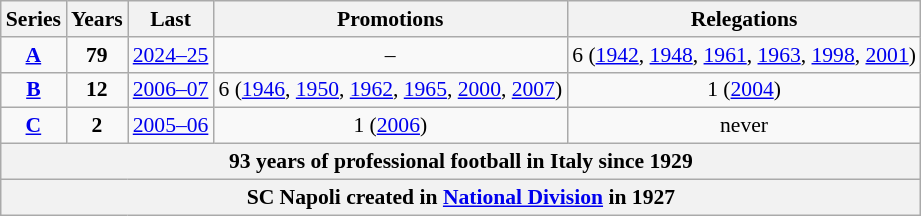<table class="wikitable sortable" style="font-size:90%; text-align: center">
<tr>
<th>Series</th>
<th>Years</th>
<th>Last</th>
<th>Promotions</th>
<th>Relegations</th>
</tr>
<tr>
<td align=center><strong><a href='#'>A</a></strong></td>
<td><strong>79</strong></td>
<td><a href='#'>2024–25</a></td>
<td>–</td>
<td> 6 (<a href='#'>1942</a>, <a href='#'>1948</a>, <a href='#'>1961</a>, <a href='#'>1963</a>, <a href='#'>1998</a>, <a href='#'>2001</a>)</td>
</tr>
<tr>
<td align=center><strong><a href='#'>B</a></strong></td>
<td><strong>12</strong></td>
<td><a href='#'>2006–07</a></td>
<td> 6 (<a href='#'>1946</a>, <a href='#'>1950</a>, <a href='#'>1962</a>, <a href='#'>1965</a>, <a href='#'>2000</a>, <a href='#'>2007</a>)</td>
<td> 1 (<a href='#'>2004</a>)</td>
</tr>
<tr>
<td align=center><strong><a href='#'>C</a></strong></td>
<td><strong>2</strong></td>
<td><a href='#'>2005–06</a></td>
<td> 1 (<a href='#'>2006</a>)</td>
<td>never</td>
</tr>
<tr>
<th colspan=5>93 years of professional football in Italy since 1929</th>
</tr>
<tr>
<th colspan=5>SC Napoli created in <a href='#'>National Division</a> in 1927</th>
</tr>
</table>
